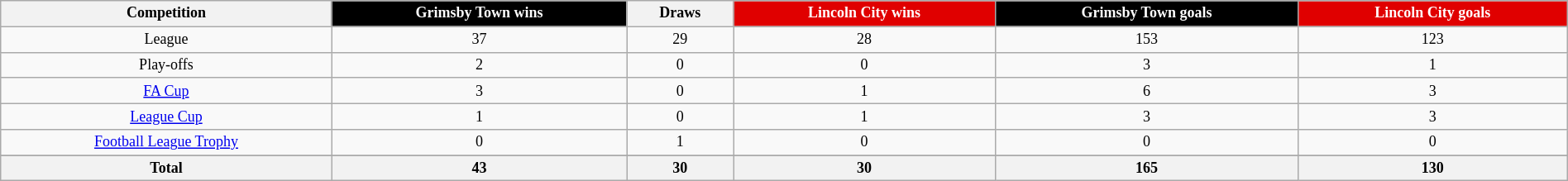<table class="wikitable" style="text-align: center; width: 100%; font-size: 12px">
<tr>
<th>Competition</th>
<th style="background:#000000; color:white">Grimsby Town wins</th>
<th>Draws</th>
<th style="background:#E00000; color:white">Lincoln City wins</th>
<th style="background:#000000; color:white">Grimsby Town goals</th>
<th style="background:#E00000; color:white">Lincoln City goals</th>
</tr>
<tr>
<td>League</td>
<td>37</td>
<td>29</td>
<td>28</td>
<td>153</td>
<td>123</td>
</tr>
<tr>
<td>Play-offs</td>
<td>2</td>
<td>0</td>
<td>0</td>
<td>3</td>
<td>1</td>
</tr>
<tr>
<td><a href='#'>FA Cup</a></td>
<td>3</td>
<td>0</td>
<td>1</td>
<td>6</td>
<td>3</td>
</tr>
<tr>
<td><a href='#'>League Cup</a></td>
<td>1</td>
<td>0</td>
<td>1</td>
<td>3</td>
<td>3</td>
</tr>
<tr>
<td><a href='#'>Football League Trophy</a></td>
<td>0</td>
<td>1</td>
<td>0</td>
<td>0</td>
<td>0</td>
</tr>
<tr>
</tr>
<tr class="sortbottom">
<th>Total</th>
<th>43</th>
<th>30</th>
<th>30</th>
<th>165</th>
<th>130</th>
</tr>
</table>
